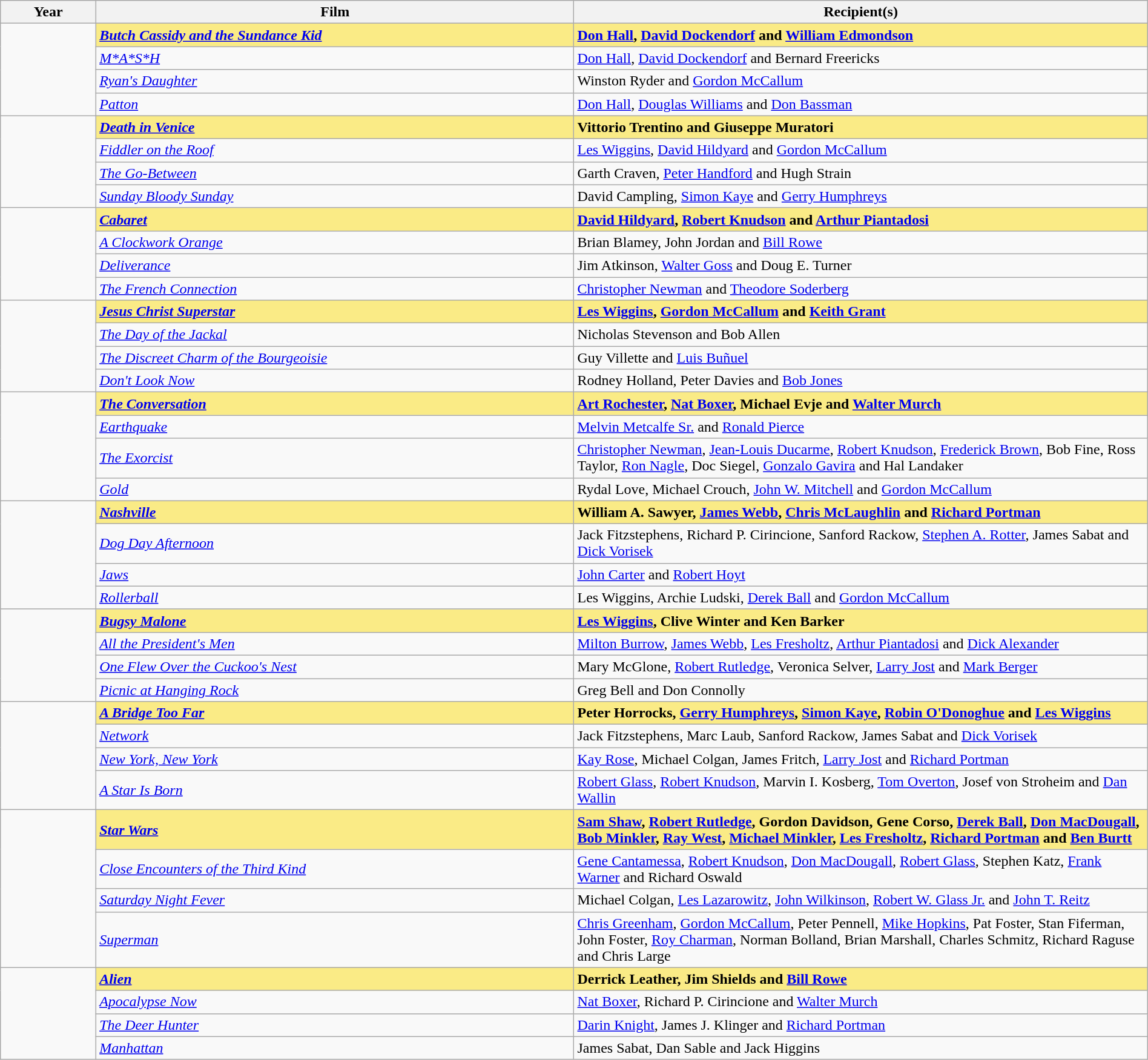<table class="wikitable" style="width:100%;" cellpadding="5">
<tr>
<th style="width:5%;">Year</th>
<th style="width:25%;">Film</th>
<th style="width:30%;">Recipient(s)</th>
</tr>
<tr>
<td rowspan="4"></td>
<td style="background:#FAEB86"><strong><em><a href='#'>Butch Cassidy and the Sundance Kid</a></em></strong></td>
<td style="background:#FAEB86"><strong><a href='#'>Don Hall</a>, <a href='#'>David Dockendorf</a> and <a href='#'>William Edmondson</a></strong></td>
</tr>
<tr>
<td><em><a href='#'>M*A*S*H</a></em></td>
<td><a href='#'>Don Hall</a>, <a href='#'>David Dockendorf</a> and Bernard Freericks</td>
</tr>
<tr>
<td><em><a href='#'>Ryan's Daughter</a></em></td>
<td>Winston Ryder and <a href='#'>Gordon McCallum</a></td>
</tr>
<tr>
<td><em><a href='#'>Patton</a></em></td>
<td><a href='#'>Don Hall</a>, <a href='#'>Douglas Williams</a> and <a href='#'>Don Bassman</a></td>
</tr>
<tr>
<td rowspan="4"></td>
<td style="background:#FAEB86"><strong><em><a href='#'>Death in Venice</a></em></strong></td>
<td style="background:#FAEB86"><strong>Vittorio Trentino and Giuseppe Muratori</strong></td>
</tr>
<tr>
<td><em><a href='#'>Fiddler on the Roof</a></em></td>
<td><a href='#'>Les Wiggins</a>, <a href='#'>David Hildyard</a> and <a href='#'>Gordon McCallum</a></td>
</tr>
<tr>
<td><em><a href='#'>The Go-Between</a></em></td>
<td>Garth Craven, <a href='#'>Peter Handford</a> and Hugh Strain</td>
</tr>
<tr>
<td><em><a href='#'>Sunday Bloody Sunday</a></em></td>
<td>David Campling, <a href='#'>Simon Kaye</a> and <a href='#'>Gerry Humphreys</a></td>
</tr>
<tr>
<td rowspan="4"></td>
<td style="background:#FAEB86"><strong><em><a href='#'>Cabaret</a></em></strong></td>
<td style="background:#FAEB86"><strong><a href='#'>David Hildyard</a>, <a href='#'>Robert Knudson</a> and <a href='#'>Arthur Piantadosi</a></strong></td>
</tr>
<tr>
<td><em><a href='#'>A Clockwork Orange</a></em></td>
<td>Brian Blamey, John Jordan and <a href='#'>Bill Rowe</a></td>
</tr>
<tr>
<td><em><a href='#'>Deliverance</a></em></td>
<td>Jim Atkinson, <a href='#'>Walter Goss</a> and Doug E. Turner</td>
</tr>
<tr>
<td><em><a href='#'>The French Connection</a></em></td>
<td><a href='#'>Christopher Newman</a> and <a href='#'>Theodore Soderberg</a></td>
</tr>
<tr>
<td rowspan="4"></td>
<td style="background:#FAEB86"><strong><em><a href='#'>Jesus Christ Superstar</a></em></strong></td>
<td style="background:#FAEB86"><strong><a href='#'>Les Wiggins</a>, <a href='#'>Gordon McCallum</a> and <a href='#'>Keith Grant</a></strong></td>
</tr>
<tr>
<td><em><a href='#'>The Day of the Jackal</a></em></td>
<td>Nicholas Stevenson and Bob Allen</td>
</tr>
<tr>
<td><em><a href='#'>The Discreet Charm of the Bourgeoisie</a></em></td>
<td>Guy Villette and <a href='#'>Luis Buñuel</a></td>
</tr>
<tr>
<td><em><a href='#'>Don't Look Now</a></em></td>
<td>Rodney Holland, Peter Davies and <a href='#'>Bob Jones</a></td>
</tr>
<tr>
<td rowspan="4"></td>
<td style="background:#FAEB86"><strong><em><a href='#'>The Conversation</a></em></strong></td>
<td style="background:#FAEB86"><strong><a href='#'>Art Rochester</a>, <a href='#'>Nat Boxer</a>, Michael Evje and <a href='#'>Walter Murch</a></strong></td>
</tr>
<tr>
<td><em><a href='#'>Earthquake</a></em></td>
<td><a href='#'>Melvin Metcalfe Sr.</a> and <a href='#'>Ronald Pierce</a></td>
</tr>
<tr>
<td><em><a href='#'>The Exorcist</a></em></td>
<td><a href='#'>Christopher Newman</a>, <a href='#'>Jean-Louis Ducarme</a>, <a href='#'>Robert Knudson</a>, <a href='#'>Frederick Brown</a>, Bob Fine, Ross Taylor, <a href='#'>Ron Nagle</a>, Doc Siegel, <a href='#'>Gonzalo Gavira</a> and Hal Landaker</td>
</tr>
<tr>
<td><em><a href='#'>Gold</a></em></td>
<td>Rydal Love, Michael Crouch, <a href='#'>John W. Mitchell</a> and <a href='#'>Gordon McCallum</a></td>
</tr>
<tr>
<td rowspan="4"></td>
<td style="background:#FAEB86"><strong><em><a href='#'>Nashville</a></em></strong></td>
<td style="background:#FAEB86"><strong>William A. Sawyer, <a href='#'>James Webb</a>, <a href='#'>Chris McLaughlin</a> and <a href='#'>Richard Portman</a></strong></td>
</tr>
<tr>
<td><em><a href='#'>Dog Day Afternoon</a></em></td>
<td>Jack Fitzstephens, Richard P. Cirincione, Sanford Rackow, <a href='#'>Stephen A. Rotter</a>, James Sabat and <a href='#'>Dick Vorisek</a></td>
</tr>
<tr>
<td><em><a href='#'>Jaws</a></em></td>
<td><a href='#'>John Carter</a> and <a href='#'>Robert Hoyt</a></td>
</tr>
<tr>
<td><em><a href='#'>Rollerball</a></em></td>
<td>Les Wiggins, Archie Ludski, <a href='#'>Derek Ball</a> and <a href='#'>Gordon McCallum</a></td>
</tr>
<tr>
<td rowspan="4"></td>
<td style="background:#FAEB86"><strong><em><a href='#'>Bugsy Malone</a></em></strong></td>
<td style="background:#FAEB86"><strong><a href='#'>Les Wiggins</a>, Clive Winter and Ken Barker</strong></td>
</tr>
<tr>
<td><em><a href='#'>All the President's Men</a></em></td>
<td><a href='#'>Milton Burrow</a>, <a href='#'>James Webb</a>, <a href='#'>Les Fresholtz</a>, <a href='#'>Arthur Piantadosi</a> and <a href='#'>Dick Alexander</a></td>
</tr>
<tr>
<td><em><a href='#'>One Flew Over the Cuckoo's Nest</a></em></td>
<td>Mary McGlone, <a href='#'>Robert Rutledge</a>, Veronica Selver, <a href='#'>Larry Jost</a> and <a href='#'>Mark Berger</a></td>
</tr>
<tr>
<td><em><a href='#'>Picnic at Hanging Rock</a></em></td>
<td>Greg Bell and Don Connolly</td>
</tr>
<tr>
<td rowspan="4"></td>
<td style="background:#FAEB86"><strong><em><a href='#'>A Bridge Too Far</a></em></strong></td>
<td style="background:#FAEB86"><strong>Peter Horrocks, <a href='#'>Gerry Humphreys</a>, <a href='#'>Simon Kaye</a>, <a href='#'>Robin O'Donoghue</a> and <a href='#'>Les Wiggins</a></strong></td>
</tr>
<tr>
<td><em><a href='#'>Network</a></em></td>
<td>Jack Fitzstephens, Marc Laub, Sanford Rackow, James Sabat and <a href='#'>Dick Vorisek</a></td>
</tr>
<tr>
<td><em><a href='#'>New York, New York</a></em></td>
<td><a href='#'>Kay Rose</a>, Michael Colgan, James Fritch, <a href='#'>Larry Jost</a> and <a href='#'>Richard Portman</a></td>
</tr>
<tr>
<td><em><a href='#'>A Star Is Born</a></em></td>
<td><a href='#'>Robert Glass</a>, <a href='#'>Robert Knudson</a>, Marvin I. Kosberg, <a href='#'>Tom Overton</a>, Josef von Stroheim and <a href='#'>Dan Wallin</a></td>
</tr>
<tr>
<td rowspan="4"></td>
<td style="background:#FAEB86"><strong><em><a href='#'>Star Wars</a></em></strong></td>
<td style="background:#FAEB86"><strong><a href='#'>Sam Shaw</a>, <a href='#'>Robert Rutledge</a>, Gordon Davidson, Gene Corso, <a href='#'>Derek Ball</a>, <a href='#'>Don MacDougall</a>, <a href='#'>Bob Minkler</a>, <a href='#'>Ray West</a>, <a href='#'>Michael Minkler</a>, <a href='#'>Les Fresholtz</a>, <a href='#'>Richard Portman</a> and <a href='#'>Ben Burtt</a></strong></td>
</tr>
<tr>
<td><em><a href='#'>Close Encounters of the Third Kind</a></em></td>
<td><a href='#'>Gene Cantamessa</a>, <a href='#'>Robert Knudson</a>, <a href='#'>Don MacDougall</a>, <a href='#'>Robert Glass</a>, Stephen Katz, <a href='#'>Frank Warner</a> and Richard Oswald</td>
</tr>
<tr>
<td><em><a href='#'>Saturday Night Fever</a></em></td>
<td>Michael Colgan, <a href='#'>Les Lazarowitz</a>, <a href='#'>John Wilkinson</a>, <a href='#'>Robert W. Glass Jr.</a> and <a href='#'>John T. Reitz</a></td>
</tr>
<tr>
<td><em><a href='#'>Superman</a></em></td>
<td><a href='#'>Chris Greenham</a>, <a href='#'>Gordon McCallum</a>, Peter Pennell, <a href='#'>Mike Hopkins</a>, Pat Foster, Stan Fiferman, John Foster, <a href='#'>Roy Charman</a>, Norman Bolland, Brian Marshall, Charles Schmitz, Richard Raguse and Chris Large</td>
</tr>
<tr>
<td rowspan="4"></td>
<td style="background:#FAEB86"><strong><em><a href='#'>Alien</a></em></strong></td>
<td style="background:#FAEB86"><strong>Derrick Leather, Jim Shields and <a href='#'>Bill Rowe</a></strong></td>
</tr>
<tr>
<td><em><a href='#'>Apocalypse Now</a></em></td>
<td><a href='#'>Nat Boxer</a>, Richard P. Cirincione and <a href='#'>Walter Murch</a></td>
</tr>
<tr>
<td><em><a href='#'>The Deer Hunter</a></em></td>
<td><a href='#'>Darin Knight</a>, James J. Klinger and <a href='#'>Richard Portman</a></td>
</tr>
<tr>
<td><em><a href='#'>Manhattan</a></em></td>
<td>James Sabat, Dan Sable and Jack Higgins</td>
</tr>
</table>
